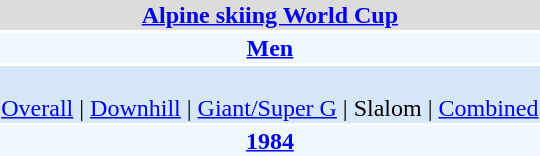<table align="right" class="toccolours" style="margin: 0 0 1em 1em;">
<tr>
<td colspan="2" align=center bgcolor=Gainsboro><strong><a href='#'>Alpine skiing World Cup</a></strong></td>
</tr>
<tr>
<td colspan="2" align=center bgcolor=AliceBlue><strong><a href='#'>Men</a></strong></td>
</tr>
<tr>
<td colspan="2" align=center bgcolor=D6E8F8><br><a href='#'>Overall</a> | 
<a href='#'>Downhill</a> | 
<a href='#'>Giant/Super G</a> | 
Slalom | 
<a href='#'>Combined</a></td>
</tr>
<tr>
<td colspan="2" align=center bgcolor=AliceBlue><strong><a href='#'>1984</a></strong></td>
</tr>
</table>
